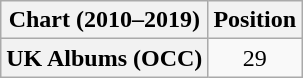<table class="wikitable plainrowheaders" style="text-align:center">
<tr>
<th scope="col">Chart (2010–2019)</th>
<th scope="col">Position</th>
</tr>
<tr>
<th scope="row">UK Albums (OCC)</th>
<td>29</td>
</tr>
</table>
